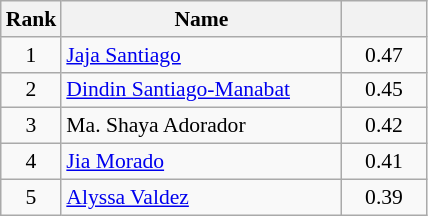<table class="wikitable" style="font-size:90%">
<tr>
<th width=30>Rank</th>
<th width=180>Name</th>
<th width=50></th>
</tr>
<tr>
<td align=center>1</td>
<td><a href='#'>Jaja Santiago</a></td>
<td align=center>0.47</td>
</tr>
<tr>
<td align=center>2</td>
<td><a href='#'>Dindin Santiago-Manabat</a></td>
<td align=center>0.45</td>
</tr>
<tr>
<td align=center>3</td>
<td>Ma. Shaya Adorador</td>
<td align=center>0.42</td>
</tr>
<tr>
<td align=center>4</td>
<td><a href='#'>Jia Morado</a></td>
<td align=center>0.41</td>
</tr>
<tr>
<td align=center>5</td>
<td><a href='#'>Alyssa Valdez</a></td>
<td align=center>0.39</td>
</tr>
</table>
